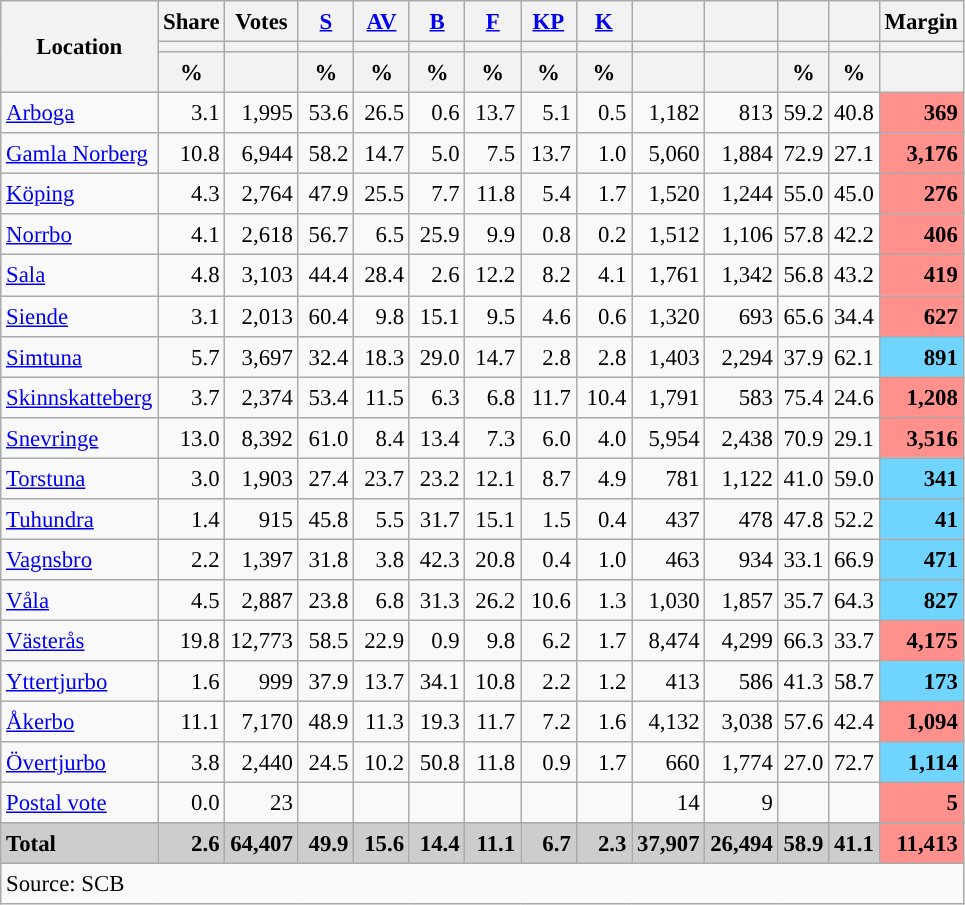<table class="wikitable sortable" style="text-align:right; font-size:95%; line-height:20px;">
<tr>
<th rowspan="3">Location</th>
<th>Share</th>
<th>Votes</th>
<th width="30px" class="unsortable"><a href='#'>S</a></th>
<th width="30px" class="unsortable"><a href='#'>AV</a></th>
<th width="30px" class="unsortable"><a href='#'>B</a></th>
<th width="30px" class="unsortable"><a href='#'>F</a></th>
<th width="30px" class="unsortable"><a href='#'>KP</a></th>
<th width="30px" class="unsortable"><a href='#'>K</a></th>
<th></th>
<th></th>
<th></th>
<th></th>
<th>Margin</th>
</tr>
<tr>
<th></th>
<th></th>
<th style="background:"></th>
<th style="background:"></th>
<th style="background:"></th>
<th style="background:"></th>
<th style="background:"></th>
<th style="background:"></th>
<th style="background:"></th>
<th style="background:"></th>
<th style="background:"></th>
<th style="background:"></th>
<th></th>
</tr>
<tr>
<th data-sort-type="number">%</th>
<th></th>
<th data-sort-type="number">%</th>
<th data-sort-type="number">%</th>
<th data-sort-type="number">%</th>
<th data-sort-type="number">%</th>
<th data-sort-type="number">%</th>
<th data-sort-type="number">%</th>
<th></th>
<th></th>
<th data-sort-type="number">%</th>
<th data-sort-type="number">%</th>
<th></th>
</tr>
<tr>
<td align=left><a href='#'>Arboga</a></td>
<td>3.1</td>
<td>1,995</td>
<td>53.6</td>
<td>26.5</td>
<td>0.6</td>
<td>13.7</td>
<td>5.1</td>
<td>0.5</td>
<td>1,182</td>
<td>813</td>
<td>59.2</td>
<td>40.8</td>
<td bgcolor=#ff908c><strong>369</strong></td>
</tr>
<tr>
<td align=left><a href='#'>Gamla Norberg</a></td>
<td>10.8</td>
<td>6,944</td>
<td>58.2</td>
<td>14.7</td>
<td>5.0</td>
<td>7.5</td>
<td>13.7</td>
<td>1.0</td>
<td>5,060</td>
<td>1,884</td>
<td>72.9</td>
<td>27.1</td>
<td bgcolor=#ff908c><strong>3,176</strong></td>
</tr>
<tr>
<td align=left><a href='#'>Köping</a></td>
<td>4.3</td>
<td>2,764</td>
<td>47.9</td>
<td>25.5</td>
<td>7.7</td>
<td>11.8</td>
<td>5.4</td>
<td>1.7</td>
<td>1,520</td>
<td>1,244</td>
<td>55.0</td>
<td>45.0</td>
<td bgcolor=#ff908c><strong>276</strong></td>
</tr>
<tr>
<td align=left><a href='#'>Norrbo</a></td>
<td>4.1</td>
<td>2,618</td>
<td>56.7</td>
<td>6.5</td>
<td>25.9</td>
<td>9.9</td>
<td>0.8</td>
<td>0.2</td>
<td>1,512</td>
<td>1,106</td>
<td>57.8</td>
<td>42.2</td>
<td bgcolor=#ff908c><strong>406</strong></td>
</tr>
<tr>
<td align=left><a href='#'>Sala</a></td>
<td>4.8</td>
<td>3,103</td>
<td>44.4</td>
<td>28.4</td>
<td>2.6</td>
<td>12.2</td>
<td>8.2</td>
<td>4.1</td>
<td>1,761</td>
<td>1,342</td>
<td>56.8</td>
<td>43.2</td>
<td bgcolor=#ff908c><strong>419</strong></td>
</tr>
<tr>
<td align=left><a href='#'>Siende</a></td>
<td>3.1</td>
<td>2,013</td>
<td>60.4</td>
<td>9.8</td>
<td>15.1</td>
<td>9.5</td>
<td>4.6</td>
<td>0.6</td>
<td>1,320</td>
<td>693</td>
<td>65.6</td>
<td>34.4</td>
<td bgcolor=#ff908c><strong>627</strong></td>
</tr>
<tr>
<td align=left><a href='#'>Simtuna</a></td>
<td>5.7</td>
<td>3,697</td>
<td>32.4</td>
<td>18.3</td>
<td>29.0</td>
<td>14.7</td>
<td>2.8</td>
<td>2.8</td>
<td>1,403</td>
<td>2,294</td>
<td>37.9</td>
<td>62.1</td>
<td bgcolor=#6fd5fe><strong>891</strong></td>
</tr>
<tr>
<td align=left><a href='#'>Skinnskatteberg</a></td>
<td>3.7</td>
<td>2,374</td>
<td>53.4</td>
<td>11.5</td>
<td>6.3</td>
<td>6.8</td>
<td>11.7</td>
<td>10.4</td>
<td>1,791</td>
<td>583</td>
<td>75.4</td>
<td>24.6</td>
<td bgcolor=#ff908c><strong>1,208</strong></td>
</tr>
<tr>
<td align=left><a href='#'>Snevringe</a></td>
<td>13.0</td>
<td>8,392</td>
<td>61.0</td>
<td>8.4</td>
<td>13.4</td>
<td>7.3</td>
<td>6.0</td>
<td>4.0</td>
<td>5,954</td>
<td>2,438</td>
<td>70.9</td>
<td>29.1</td>
<td bgcolor=#ff908c><strong>3,516</strong></td>
</tr>
<tr>
<td align=left><a href='#'>Torstuna</a></td>
<td>3.0</td>
<td>1,903</td>
<td>27.4</td>
<td>23.7</td>
<td>23.2</td>
<td>12.1</td>
<td>8.7</td>
<td>4.9</td>
<td>781</td>
<td>1,122</td>
<td>41.0</td>
<td>59.0</td>
<td bgcolor=#6fd5fe><strong>341</strong></td>
</tr>
<tr>
<td align=left><a href='#'>Tuhundra</a></td>
<td>1.4</td>
<td>915</td>
<td>45.8</td>
<td>5.5</td>
<td>31.7</td>
<td>15.1</td>
<td>1.5</td>
<td>0.4</td>
<td>437</td>
<td>478</td>
<td>47.8</td>
<td>52.2</td>
<td bgcolor=#6fd5fe><strong>41</strong></td>
</tr>
<tr>
<td align=left><a href='#'>Vagnsbro</a></td>
<td>2.2</td>
<td>1,397</td>
<td>31.8</td>
<td>3.8</td>
<td>42.3</td>
<td>20.8</td>
<td>0.4</td>
<td>1.0</td>
<td>463</td>
<td>934</td>
<td>33.1</td>
<td>66.9</td>
<td bgcolor=#6fd5fe><strong>471</strong></td>
</tr>
<tr>
<td align=left><a href='#'>Våla</a></td>
<td>4.5</td>
<td>2,887</td>
<td>23.8</td>
<td>6.8</td>
<td>31.3</td>
<td>26.2</td>
<td>10.6</td>
<td>1.3</td>
<td>1,030</td>
<td>1,857</td>
<td>35.7</td>
<td>64.3</td>
<td bgcolor=#6fd5fe><strong>827</strong></td>
</tr>
<tr>
<td align=left><a href='#'>Västerås</a></td>
<td>19.8</td>
<td>12,773</td>
<td>58.5</td>
<td>22.9</td>
<td>0.9</td>
<td>9.8</td>
<td>6.2</td>
<td>1.7</td>
<td>8,474</td>
<td>4,299</td>
<td>66.3</td>
<td>33.7</td>
<td bgcolor=#ff908c><strong>4,175</strong></td>
</tr>
<tr>
<td align=left><a href='#'>Yttertjurbo</a></td>
<td>1.6</td>
<td>999</td>
<td>37.9</td>
<td>13.7</td>
<td>34.1</td>
<td>10.8</td>
<td>2.2</td>
<td>1.2</td>
<td>413</td>
<td>586</td>
<td>41.3</td>
<td>58.7</td>
<td bgcolor=#6fd5fe><strong>173</strong></td>
</tr>
<tr>
<td align=left><a href='#'>Åkerbo</a></td>
<td>11.1</td>
<td>7,170</td>
<td>48.9</td>
<td>11.3</td>
<td>19.3</td>
<td>11.7</td>
<td>7.2</td>
<td>1.6</td>
<td>4,132</td>
<td>3,038</td>
<td>57.6</td>
<td>42.4</td>
<td bgcolor=#ff908c><strong>1,094</strong></td>
</tr>
<tr>
<td align=left><a href='#'>Övertjurbo</a></td>
<td>3.8</td>
<td>2,440</td>
<td>24.5</td>
<td>10.2</td>
<td>50.8</td>
<td>11.8</td>
<td>0.9</td>
<td>1.7</td>
<td>660</td>
<td>1,774</td>
<td>27.0</td>
<td>72.7</td>
<td bgcolor=#6fd5fe><strong>1,114</strong></td>
</tr>
<tr>
<td align=left><a href='#'>Postal vote</a></td>
<td>0.0</td>
<td>23</td>
<td></td>
<td></td>
<td></td>
<td></td>
<td></td>
<td></td>
<td>14</td>
<td>9</td>
<td></td>
<td></td>
<td bgcolor=#ff908c><strong>5</strong></td>
</tr>
<tr>
</tr>
<tr style="background:#CDCDCD;">
<td align=left><strong>Total</strong></td>
<td><strong>2.6</strong></td>
<td><strong>64,407</strong></td>
<td><strong>49.9</strong></td>
<td><strong>15.6</strong></td>
<td><strong>14.4</strong></td>
<td><strong>11.1</strong></td>
<td><strong>6.7</strong></td>
<td><strong>2.3</strong></td>
<td><strong>37,907</strong></td>
<td><strong>26,494</strong></td>
<td><strong>58.9</strong></td>
<td><strong>41.1</strong></td>
<td bgcolor=#ff908c><strong>11,413</strong></td>
</tr>
<tr>
<td align=left colspan=14>Source: SCB </td>
</tr>
</table>
